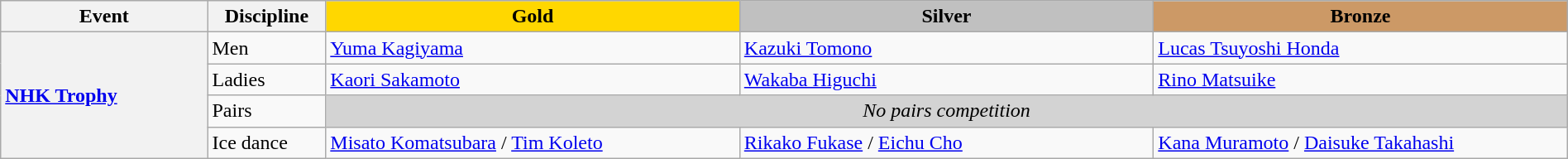<table class="wikitable unsortable" style="text-align:left; width:100%">
<tr>
<th scope="col" style="width:10%">Event</th>
<th scope="col" style="width:5%">Discipline</th>
<td scope="col" style="text-align:center; width:20%; background:gold"><strong>Gold</strong></td>
<td scope="col" style="text-align:center; width:20%; background:silver"><strong>Silver</strong></td>
<td scope="col" style="text-align:center; width:20%; background:#c96"><strong>Bronze</strong></td>
</tr>
<tr>
<th scope="row" style="text-align:left" rowspan="4"> <a href='#'>NHK Trophy</a></th>
<td>Men</td>
<td> <a href='#'>Yuma Kagiyama</a></td>
<td> <a href='#'>Kazuki Tomono</a></td>
<td> <a href='#'>Lucas Tsuyoshi Honda</a></td>
</tr>
<tr>
<td>Ladies</td>
<td> <a href='#'>Kaori Sakamoto</a></td>
<td> <a href='#'>Wakaba Higuchi</a></td>
<td> <a href='#'>Rino Matsuike</a></td>
</tr>
<tr>
<td>Pairs</td>
<td colspan=3 align=center bgcolor="lightgray"><em>No pairs competition</em></td>
</tr>
<tr>
<td>Ice dance</td>
<td> <a href='#'>Misato Komatsubara</a> / <a href='#'>Tim Koleto</a></td>
<td> <a href='#'>Rikako Fukase</a> / <a href='#'>Eichu Cho</a></td>
<td> <a href='#'>Kana Muramoto</a> / <a href='#'>Daisuke Takahashi</a></td>
</tr>
</table>
